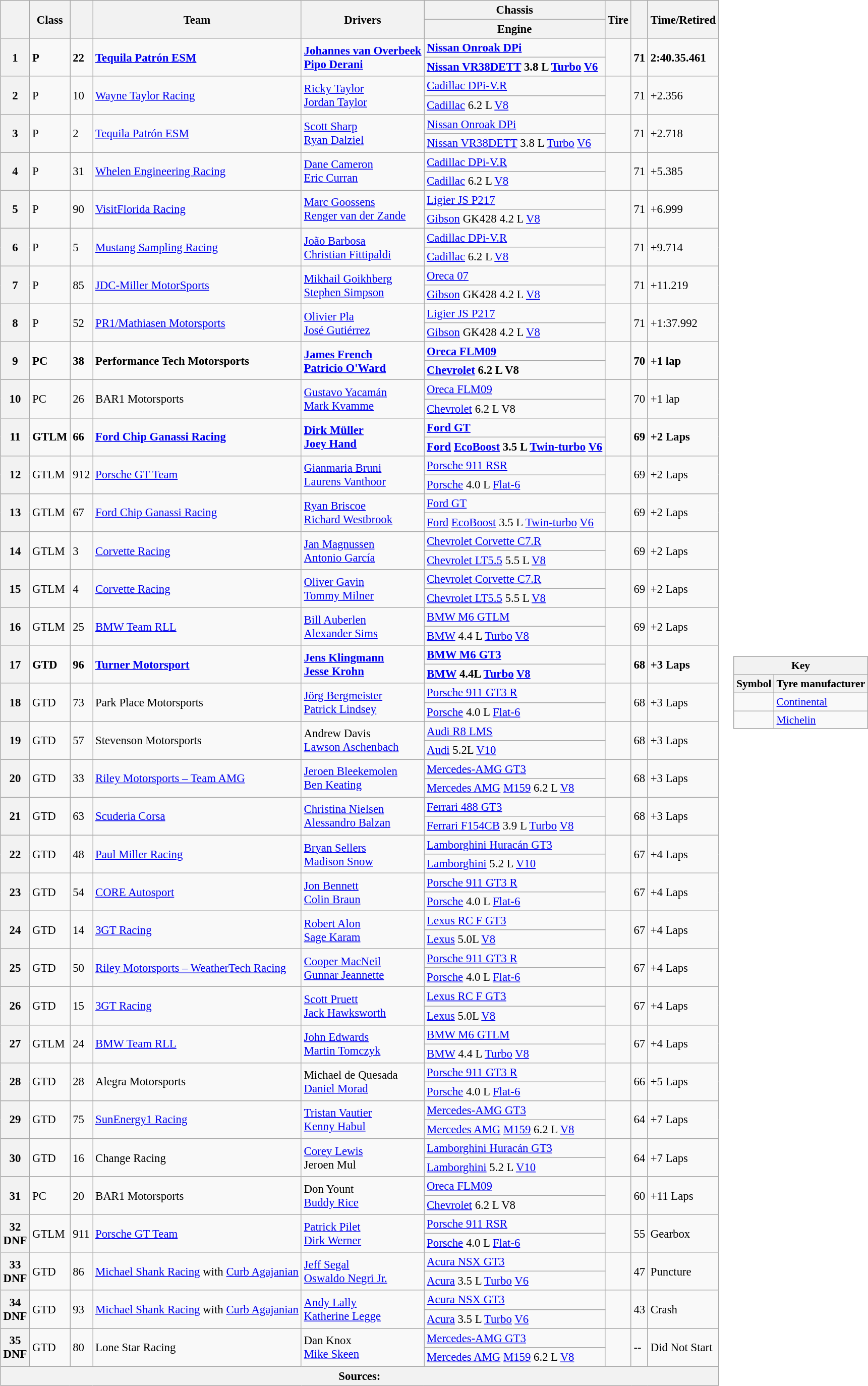<table>
<tr>
<td><br><table class="wikitable" style="font-size: 95%;">
<tr>
<th rowspan="2"></th>
<th rowspan="2">Class</th>
<th rowspan="2" class="unsortable"></th>
<th rowspan="2" class="unsortable">Team</th>
<th rowspan="2" class="unsortable">Drivers</th>
<th scope="col" class="unsortable">Chassis</th>
<th rowspan="2">Tire</th>
<th rowspan="2" class="unsortable"></th>
<th rowspan="2" class="unsortable">Time/Retired</th>
</tr>
<tr>
<th>Engine</th>
</tr>
<tr style="font-weight:bold">
<th rowspan="2">1</th>
<td rowspan="2">P</td>
<td rowspan="2">22</td>
<td rowspan="2"> <a href='#'>Tequila Patrón ESM</a></td>
<td rowspan="2"> <a href='#'>Johannes van Overbeek</a><br> <a href='#'>Pipo Derani</a></td>
<td><a href='#'>Nissan Onroak DPi</a></td>
<td rowspan="2"></td>
<td rowspan="2">71</td>
<td rowspan="2">2:40.35.461</td>
</tr>
<tr style="font-weight:bold">
<td><a href='#'>Nissan VR38DETT</a> 3.8 L <a href='#'>Turbo</a> <a href='#'>V6</a></td>
</tr>
<tr>
<th rowspan="2">2</th>
<td rowspan="2">P</td>
<td rowspan="2">10</td>
<td rowspan="2"> <a href='#'>Wayne Taylor Racing</a></td>
<td rowspan="2"> <a href='#'>Ricky Taylor</a><br> <a href='#'>Jordan Taylor</a></td>
<td><a href='#'>Cadillac DPi-V.R</a></td>
<td rowspan="2"></td>
<td rowspan="2">71</td>
<td rowspan="2">+2.356</td>
</tr>
<tr>
<td><a href='#'>Cadillac</a> 6.2 L <a href='#'>V8</a></td>
</tr>
<tr>
<th rowspan="2">3</th>
<td rowspan="2">P</td>
<td rowspan="2">2</td>
<td rowspan="2"> <a href='#'>Tequila Patrón ESM</a></td>
<td rowspan="2"> <a href='#'>Scott Sharp</a><br> <a href='#'>Ryan Dalziel</a></td>
<td><a href='#'>Nissan Onroak DPi</a></td>
<td rowspan="2"></td>
<td rowspan="2">71</td>
<td rowspan="2">+2.718</td>
</tr>
<tr>
<td><a href='#'>Nissan VR38DETT</a> 3.8 L <a href='#'>Turbo</a> <a href='#'>V6</a></td>
</tr>
<tr>
<th rowspan="2">4</th>
<td rowspan="2">P</td>
<td rowspan="2">31</td>
<td rowspan="2"> <a href='#'>Whelen Engineering Racing</a></td>
<td rowspan="2"> <a href='#'>Dane Cameron</a><br> <a href='#'>Eric Curran</a></td>
<td><a href='#'>Cadillac DPi-V.R</a></td>
<td rowspan="2"></td>
<td rowspan="2">71</td>
<td rowspan="2">+5.385</td>
</tr>
<tr>
<td><a href='#'>Cadillac</a> 6.2 L <a href='#'>V8</a></td>
</tr>
<tr>
<th rowspan="2">5</th>
<td rowspan="2">P</td>
<td rowspan="2">90</td>
<td rowspan="2"> <a href='#'>VisitFlorida Racing</a></td>
<td rowspan="2"> <a href='#'>Marc Goossens</a><br> <a href='#'>Renger van der Zande</a></td>
<td><a href='#'>Ligier JS P217</a></td>
<td rowspan="2"></td>
<td rowspan="2">71</td>
<td rowspan="2">+6.999</td>
</tr>
<tr>
<td><a href='#'>Gibson</a> GK428 4.2 L <a href='#'>V8</a></td>
</tr>
<tr>
<th rowspan="2">6</th>
<td rowspan="2">P</td>
<td rowspan="2">5</td>
<td rowspan="2"> <a href='#'>Mustang Sampling Racing</a></td>
<td rowspan="2"> <a href='#'>João Barbosa</a><br> <a href='#'>Christian Fittipaldi</a></td>
<td><a href='#'>Cadillac DPi-V.R</a></td>
<td rowspan="2"></td>
<td rowspan="2">71</td>
<td rowspan="2">+9.714</td>
</tr>
<tr>
<td><a href='#'>Cadillac</a> 6.2 L <a href='#'>V8</a></td>
</tr>
<tr>
<th rowspan="2">7</th>
<td rowspan="2">P</td>
<td rowspan="2">85</td>
<td rowspan="2"> <a href='#'>JDC-Miller MotorSports</a></td>
<td rowspan="2"> <a href='#'>Mikhail Goikhberg</a><br> <a href='#'>Stephen Simpson</a></td>
<td><a href='#'>Oreca 07</a></td>
<td rowspan="2"></td>
<td rowspan="2">71</td>
<td rowspan="2">+11.219</td>
</tr>
<tr>
<td><a href='#'>Gibson</a> GK428 4.2 L <a href='#'>V8</a></td>
</tr>
<tr>
<th rowspan="2">8</th>
<td rowspan="2">P</td>
<td rowspan="2">52</td>
<td rowspan="2"> <a href='#'>PR1/Mathiasen Motorsports</a></td>
<td rowspan="2"> <a href='#'>Olivier Pla</a><br> <a href='#'>José Gutiérrez</a></td>
<td><a href='#'>Ligier JS P217</a></td>
<td rowspan="2"></td>
<td rowspan="2">71</td>
<td rowspan="2">+1:37.992</td>
</tr>
<tr>
<td><a href='#'>Gibson</a> GK428 4.2 L <a href='#'>V8</a></td>
</tr>
<tr style="font-weight:bold">
<th rowspan="2">9</th>
<td rowspan="2">PC</td>
<td rowspan="2">38</td>
<td rowspan="2"> Performance Tech Motorsports</td>
<td rowspan="2"> <a href='#'>James French</a><br> <a href='#'>Patricio O'Ward</a></td>
<td><a href='#'>Oreca FLM09</a></td>
<td rowspan="2"></td>
<td rowspan="2">70</td>
<td rowspan="2">+1 lap</td>
</tr>
<tr style="font-weight:bold">
<td><a href='#'>Chevrolet</a> 6.2 L V8</td>
</tr>
<tr>
<th rowspan="2">10</th>
<td rowspan="2">PC</td>
<td rowspan="2">26</td>
<td rowspan="2"> BAR1 Motorsports</td>
<td rowspan="2"> <a href='#'>Gustavo Yacamán</a><br> <a href='#'>Mark Kvamme</a></td>
<td><a href='#'>Oreca FLM09</a></td>
<td rowspan="2"></td>
<td rowspan="2">70</td>
<td rowspan="2">+1 lap</td>
</tr>
<tr>
<td><a href='#'>Chevrolet</a> 6.2 L V8</td>
</tr>
<tr style="font-weight:bold">
<th rowspan="2">11</th>
<td rowspan="2">GTLM</td>
<td rowspan="2">66</td>
<td rowspan="2"> <a href='#'>Ford Chip Ganassi Racing</a></td>
<td rowspan="2"> <a href='#'>Dirk Müller</a><br> <a href='#'>Joey Hand</a></td>
<td><a href='#'>Ford GT</a></td>
<td rowspan="2"></td>
<td rowspan="2">69</td>
<td rowspan="2">+2 Laps</td>
</tr>
<tr style="font-weight:bold">
<td><a href='#'>Ford</a> <a href='#'>EcoBoost</a> 3.5 L <a href='#'>Twin-turbo</a> <a href='#'>V6</a></td>
</tr>
<tr>
<th rowspan="2">12</th>
<td rowspan="2">GTLM</td>
<td rowspan="2">912</td>
<td rowspan="2"> <a href='#'>Porsche GT Team</a></td>
<td rowspan="2"> <a href='#'>Gianmaria Bruni</a><br> <a href='#'>Laurens Vanthoor</a></td>
<td><a href='#'>Porsche 911 RSR</a></td>
<td rowspan="2"></td>
<td rowspan="2">69</td>
<td rowspan="2">+2 Laps</td>
</tr>
<tr>
<td><a href='#'>Porsche</a> 4.0 L <a href='#'>Flat-6</a></td>
</tr>
<tr>
<th rowspan="2">13</th>
<td rowspan="2">GTLM</td>
<td rowspan="2">67</td>
<td rowspan="2"> <a href='#'>Ford Chip Ganassi Racing</a></td>
<td rowspan="2"> <a href='#'>Ryan Briscoe</a><br> <a href='#'>Richard Westbrook</a></td>
<td><a href='#'>Ford GT</a></td>
<td rowspan="2"></td>
<td rowspan="2">69</td>
<td rowspan="2">+2 Laps</td>
</tr>
<tr>
<td><a href='#'>Ford</a> <a href='#'>EcoBoost</a> 3.5 L <a href='#'>Twin-turbo</a> <a href='#'>V6</a></td>
</tr>
<tr>
<th rowspan="2">14</th>
<td rowspan="2">GTLM</td>
<td rowspan="2">3</td>
<td rowspan="2"> <a href='#'>Corvette Racing</a></td>
<td rowspan="2"> <a href='#'>Jan Magnussen</a><br> <a href='#'>Antonio García</a></td>
<td><a href='#'>Chevrolet Corvette C7.R</a></td>
<td rowspan="2"></td>
<td rowspan="2">69</td>
<td rowspan="2">+2 Laps</td>
</tr>
<tr>
<td><a href='#'>Chevrolet LT5.5</a> 5.5 L <a href='#'>V8</a></td>
</tr>
<tr>
<th rowspan="2">15</th>
<td rowspan="2">GTLM</td>
<td rowspan="2">4</td>
<td rowspan="2"> <a href='#'>Corvette Racing</a></td>
<td rowspan="2"> <a href='#'>Oliver Gavin</a><br> <a href='#'>Tommy Milner</a></td>
<td><a href='#'>Chevrolet Corvette C7.R</a></td>
<td rowspan="2"></td>
<td rowspan="2">69</td>
<td rowspan="2">+2 Laps</td>
</tr>
<tr>
<td><a href='#'>Chevrolet LT5.5</a> 5.5 L <a href='#'>V8</a></td>
</tr>
<tr>
<th rowspan="2">16</th>
<td rowspan="2">GTLM</td>
<td rowspan="2">25</td>
<td rowspan="2"> <a href='#'>BMW Team RLL</a></td>
<td rowspan="2"> <a href='#'>Bill Auberlen</a><br> <a href='#'>Alexander Sims</a></td>
<td><a href='#'>BMW M6 GTLM</a></td>
<td rowspan="2"></td>
<td rowspan="2">69</td>
<td rowspan="2">+2 Laps</td>
</tr>
<tr>
<td><a href='#'>BMW</a> 4.4 L <a href='#'>Turbo</a> <a href='#'>V8</a></td>
</tr>
<tr style="font-weight:bold">
<th rowspan="2">17</th>
<td rowspan="2">GTD</td>
<td rowspan="2">96</td>
<td rowspan="2"> <a href='#'>Turner Motorsport</a></td>
<td rowspan="2"> <a href='#'>Jens Klingmann</a><br> <a href='#'>Jesse Krohn</a></td>
<td><a href='#'>BMW M6 GT3</a></td>
<td rowspan="2"></td>
<td rowspan="2">68</td>
<td rowspan="2">+3 Laps</td>
</tr>
<tr style="font-weight:bold">
<td><a href='#'>BMW</a> 4.4L <a href='#'>Turbo</a> <a href='#'>V8</a></td>
</tr>
<tr>
<th rowspan="2">18</th>
<td rowspan="2">GTD</td>
<td rowspan="2">73</td>
<td rowspan="2"> Park Place Motorsports</td>
<td rowspan="2"> <a href='#'>Jörg Bergmeister</a><br> <a href='#'>Patrick Lindsey</a></td>
<td><a href='#'>Porsche 911 GT3 R</a></td>
<td rowspan="2"></td>
<td rowspan="2">68</td>
<td rowspan="2">+3 Laps</td>
</tr>
<tr>
<td><a href='#'>Porsche</a> 4.0 L <a href='#'>Flat-6</a></td>
</tr>
<tr>
<th rowspan="2">19</th>
<td rowspan="2">GTD</td>
<td rowspan="2">57</td>
<td rowspan="2"> Stevenson Motorsports</td>
<td rowspan="2"> Andrew Davis<br> <a href='#'>Lawson Aschenbach</a></td>
<td><a href='#'>Audi R8 LMS</a></td>
<td rowspan="2"></td>
<td rowspan="2">68</td>
<td rowspan="2">+3 Laps</td>
</tr>
<tr>
<td><a href='#'>Audi</a> 5.2L <a href='#'>V10</a></td>
</tr>
<tr>
<th rowspan="2">20</th>
<td rowspan="2">GTD</td>
<td rowspan="2">33</td>
<td rowspan="2"> <a href='#'>Riley Motorsports – Team AMG</a></td>
<td rowspan="2"> <a href='#'>Jeroen Bleekemolen</a><br> <a href='#'>Ben Keating</a></td>
<td><a href='#'>Mercedes-AMG GT3</a></td>
<td rowspan="2"></td>
<td rowspan="2">68</td>
<td rowspan="2">+3 Laps</td>
</tr>
<tr>
<td><a href='#'>Mercedes AMG</a> <a href='#'>M159</a> 6.2 L <a href='#'>V8</a></td>
</tr>
<tr>
<th rowspan="2">21</th>
<td rowspan="2">GTD</td>
<td rowspan="2">63</td>
<td rowspan="2"> <a href='#'>Scuderia Corsa</a></td>
<td rowspan="2"> <a href='#'>Christina Nielsen</a><br> <a href='#'>Alessandro Balzan</a></td>
<td><a href='#'>Ferrari 488 GT3</a></td>
<td rowspan="2"></td>
<td rowspan="2">68</td>
<td rowspan="2">+3 Laps</td>
</tr>
<tr>
<td><a href='#'>Ferrari F154CB</a> 3.9 L <a href='#'>Turbo</a> <a href='#'>V8</a></td>
</tr>
<tr>
<th rowspan="2">22</th>
<td rowspan="2">GTD</td>
<td rowspan="2">48</td>
<td rowspan="2"> <a href='#'>Paul Miller Racing</a></td>
<td rowspan="2"> <a href='#'>Bryan Sellers</a><br> <a href='#'>Madison Snow</a></td>
<td><a href='#'>Lamborghini Huracán GT3</a></td>
<td rowspan="2"></td>
<td rowspan="2">67</td>
<td rowspan="2">+4 Laps</td>
</tr>
<tr>
<td><a href='#'>Lamborghini</a> 5.2 L <a href='#'>V10</a></td>
</tr>
<tr>
<th rowspan="2">23</th>
<td rowspan="2">GTD</td>
<td rowspan="2">54</td>
<td rowspan="2"> <a href='#'>CORE Autosport</a></td>
<td rowspan="2"> <a href='#'>Jon Bennett</a><br> <a href='#'>Colin Braun</a></td>
<td><a href='#'>Porsche 911 GT3 R</a></td>
<td rowspan="2"></td>
<td rowspan="2">67</td>
<td rowspan="2">+4 Laps</td>
</tr>
<tr>
<td><a href='#'>Porsche</a> 4.0 L <a href='#'>Flat-6</a></td>
</tr>
<tr>
<th rowspan="2">24</th>
<td rowspan="2">GTD</td>
<td rowspan="2">14</td>
<td rowspan="2"> <a href='#'>3GT Racing</a></td>
<td rowspan="2"> <a href='#'>Robert Alon</a><br> <a href='#'>Sage Karam</a></td>
<td><a href='#'>Lexus RC F GT3</a></td>
<td rowspan="2"></td>
<td rowspan="2">67</td>
<td rowspan="2">+4 Laps</td>
</tr>
<tr>
<td><a href='#'>Lexus</a> 5.0L <a href='#'>V8</a></td>
</tr>
<tr>
<th rowspan="2">25</th>
<td rowspan="2">GTD</td>
<td rowspan="2">50</td>
<td rowspan="2"> <a href='#'>Riley Motorsports – WeatherTech Racing</a></td>
<td rowspan="2"> <a href='#'>Cooper MacNeil</a><br> <a href='#'>Gunnar Jeannette</a></td>
<td><a href='#'>Porsche 911 GT3 R</a></td>
<td rowspan="2"></td>
<td rowspan="2">67</td>
<td rowspan="2">+4 Laps</td>
</tr>
<tr>
<td><a href='#'>Porsche</a> 4.0 L <a href='#'>Flat-6</a></td>
</tr>
<tr>
<th rowspan="2">26</th>
<td rowspan="2">GTD</td>
<td rowspan="2">15</td>
<td rowspan="2"> <a href='#'>3GT Racing</a></td>
<td rowspan="2"> <a href='#'>Scott Pruett</a><br> <a href='#'>Jack Hawksworth</a></td>
<td><a href='#'>Lexus RC F GT3</a></td>
<td rowspan="2"></td>
<td rowspan="2">67</td>
<td rowspan="2">+4 Laps</td>
</tr>
<tr>
<td><a href='#'>Lexus</a> 5.0L <a href='#'>V8</a></td>
</tr>
<tr>
<th rowspan="2">27</th>
<td rowspan="2">GTLM</td>
<td rowspan="2">24</td>
<td rowspan="2"> <a href='#'>BMW Team RLL</a></td>
<td rowspan="2"> <a href='#'>John Edwards</a><br> <a href='#'>Martin Tomczyk</a></td>
<td><a href='#'>BMW M6 GTLM</a></td>
<td rowspan="2"></td>
<td rowspan="2">67</td>
<td rowspan="2">+4 Laps</td>
</tr>
<tr>
<td><a href='#'>BMW</a> 4.4 L <a href='#'>Turbo</a> <a href='#'>V8</a></td>
</tr>
<tr>
<th rowspan="2">28</th>
<td rowspan="2">GTD</td>
<td rowspan="2">28</td>
<td rowspan="2"> Alegra Motorsports</td>
<td rowspan="2"> Michael de Quesada<br> <a href='#'>Daniel Morad</a></td>
<td><a href='#'>Porsche 911 GT3 R</a></td>
<td rowspan="2"></td>
<td rowspan="2">66</td>
<td rowspan="2">+5 Laps</td>
</tr>
<tr>
<td><a href='#'>Porsche</a> 4.0 L <a href='#'>Flat-6</a></td>
</tr>
<tr>
<th rowspan="2">29</th>
<td rowspan="2">GTD</td>
<td rowspan="2">75</td>
<td rowspan="2"> <a href='#'>SunEnergy1 Racing</a></td>
<td rowspan="2"> <a href='#'>Tristan Vautier</a><br> <a href='#'>Kenny Habul</a></td>
<td><a href='#'>Mercedes-AMG GT3</a></td>
<td rowspan="2"></td>
<td rowspan="2">64</td>
<td rowspan="2">+7 Laps</td>
</tr>
<tr>
<td><a href='#'>Mercedes AMG</a> <a href='#'>M159</a> 6.2 L <a href='#'>V8</a></td>
</tr>
<tr>
<th rowspan="2">30</th>
<td rowspan="2">GTD</td>
<td rowspan="2">16</td>
<td rowspan="2"> Change Racing</td>
<td rowspan="2"> <a href='#'>Corey Lewis</a><br> Jeroen Mul</td>
<td><a href='#'>Lamborghini Huracán GT3</a></td>
<td rowspan="2"></td>
<td rowspan="2">64</td>
<td rowspan="2">+7 Laps</td>
</tr>
<tr>
<td><a href='#'>Lamborghini</a> 5.2 L <a href='#'>V10</a></td>
</tr>
<tr>
<th rowspan="2">31</th>
<td rowspan="2">PC</td>
<td rowspan="2">20</td>
<td rowspan="2"> BAR1 Motorsports</td>
<td rowspan="2"> Don Yount<br> <a href='#'>Buddy Rice</a></td>
<td><a href='#'>Oreca FLM09</a></td>
<td rowspan="2"></td>
<td rowspan="2">60</td>
<td rowspan="2">+11 Laps</td>
</tr>
<tr>
<td><a href='#'>Chevrolet</a> 6.2 L V8</td>
</tr>
<tr>
<th rowspan="2">32<br>DNF</th>
<td rowspan="2">GTLM</td>
<td rowspan="2">911</td>
<td rowspan="2"> <a href='#'>Porsche GT Team</a></td>
<td rowspan="2"> <a href='#'>Patrick Pilet</a><br> <a href='#'>Dirk Werner</a></td>
<td><a href='#'>Porsche 911 RSR</a></td>
<td rowspan="2"></td>
<td rowspan="2">55</td>
<td rowspan="2">Gearbox</td>
</tr>
<tr>
<td><a href='#'>Porsche</a> 4.0 L <a href='#'>Flat-6</a></td>
</tr>
<tr>
<th rowspan="2">33<br>DNF</th>
<td rowspan="2">GTD</td>
<td rowspan="2">86</td>
<td rowspan="2"> <a href='#'>Michael Shank Racing</a> with <a href='#'>Curb Agajanian</a></td>
<td rowspan="2"> <a href='#'>Jeff Segal</a><br> <a href='#'>Oswaldo Negri Jr.</a></td>
<td><a href='#'>Acura NSX GT3</a></td>
<td rowspan="2"></td>
<td rowspan="2">47</td>
<td rowspan="2">Puncture</td>
</tr>
<tr>
<td><a href='#'>Acura</a> 3.5 L <a href='#'>Turbo</a> <a href='#'>V6</a></td>
</tr>
<tr>
<th rowspan="2">34<br>DNF</th>
<td rowspan="2">GTD</td>
<td rowspan="2">93</td>
<td rowspan="2"> <a href='#'>Michael Shank Racing</a> with <a href='#'>Curb Agajanian</a></td>
<td rowspan="2"> <a href='#'>Andy Lally</a><br> <a href='#'>Katherine Legge</a></td>
<td><a href='#'>Acura NSX GT3</a></td>
<td rowspan="2"></td>
<td rowspan="2">43</td>
<td rowspan="2">Crash</td>
</tr>
<tr>
<td><a href='#'>Acura</a> 3.5 L <a href='#'>Turbo</a> <a href='#'>V6</a></td>
</tr>
<tr>
<th rowspan="2">35<br>DNF</th>
<td rowspan="2">GTD</td>
<td rowspan="2">80</td>
<td rowspan="2"> Lone Star Racing</td>
<td rowspan="2"> Dan Knox<br> <a href='#'>Mike Skeen</a></td>
<td><a href='#'>Mercedes-AMG GT3</a></td>
<td rowspan="2"></td>
<td rowspan="2">--</td>
<td rowspan="2">Did Not Start</td>
</tr>
<tr>
<td><a href='#'>Mercedes AMG</a> <a href='#'>M159</a> 6.2 L <a href='#'>V8</a></td>
</tr>
<tr>
<th colspan="9">Sources:</th>
</tr>
</table>
</td>
<td><br><table class="wikitable" style="margin-right:0; font-size:90%">
<tr>
<th colspan="2" scope="col">Key</th>
</tr>
<tr>
<th scope="col">Symbol</th>
<th scope="col">Tyre manufacturer</th>
</tr>
<tr>
<td></td>
<td><a href='#'>Continental</a></td>
</tr>
<tr>
<td></td>
<td><a href='#'>Michelin</a></td>
</tr>
</table>
</td>
</tr>
</table>
